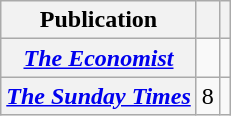<table class="wikitable plainrowheaders">
<tr>
<th scope="col">Publication</th>
<th scope="col"></th>
<th scope="col"></th>
</tr>
<tr>
<th scope="row"><em><a href='#'>The Economist</a></em></th>
<td></td>
<td></td>
</tr>
<tr>
<th scope="row"><em><a href='#'>The Sunday Times</a></em></th>
<td>8</td>
<td></td>
</tr>
</table>
